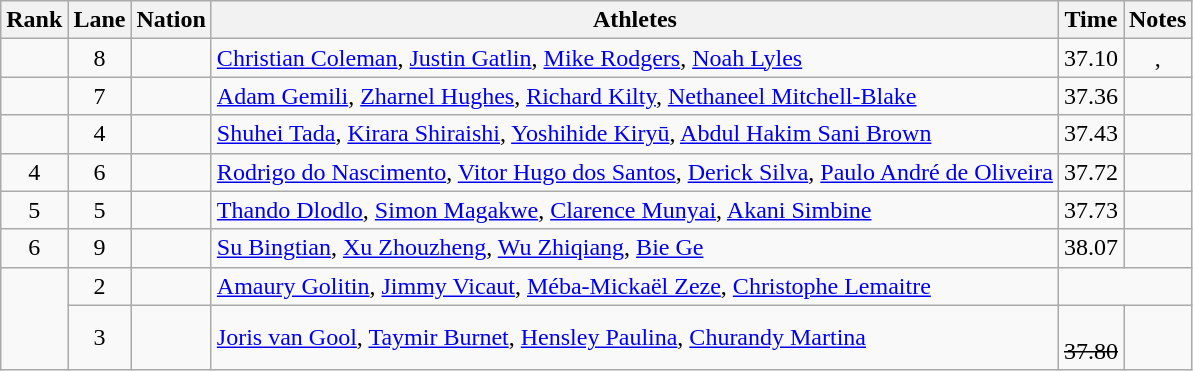<table class="wikitable sortable" style="text-align:center">
<tr>
<th>Rank</th>
<th>Lane</th>
<th>Nation</th>
<th>Athletes</th>
<th>Time</th>
<th>Notes</th>
</tr>
<tr>
<td></td>
<td>8</td>
<td align=left></td>
<td align=left><a href='#'>Christian Coleman</a>, <a href='#'>Justin Gatlin</a>, <a href='#'>Mike Rodgers</a>, <a href='#'>Noah Lyles</a></td>
<td>37.10</td>
<td><strong></strong>, <strong></strong></td>
</tr>
<tr>
<td></td>
<td>7</td>
<td align=left></td>
<td align=left><a href='#'>Adam Gemili</a>, <a href='#'>Zharnel Hughes</a>, <a href='#'>Richard Kilty</a>, <a href='#'>Nethaneel Mitchell-Blake</a></td>
<td>37.36</td>
<td><strong></strong></td>
</tr>
<tr>
<td></td>
<td>4</td>
<td align=left></td>
<td align=left><a href='#'>Shuhei Tada</a>, <a href='#'>Kirara Shiraishi</a>, <a href='#'>Yoshihide Kiryū</a>, <a href='#'>Abdul Hakim Sani Brown</a></td>
<td>37.43</td>
<td><strong></strong></td>
</tr>
<tr>
<td>4</td>
<td>6</td>
<td align=left></td>
<td align=left><a href='#'>Rodrigo do Nascimento</a>, <a href='#'>Vitor Hugo dos Santos</a>, <a href='#'>Derick Silva</a>, <a href='#'>Paulo André de Oliveira</a></td>
<td>37.72</td>
<td><strong></strong></td>
</tr>
<tr>
<td>5</td>
<td>5</td>
<td align=left></td>
<td align=left><a href='#'>Thando Dlodlo</a>, <a href='#'>Simon Magakwe</a>, <a href='#'>Clarence Munyai</a>, <a href='#'>Akani Simbine</a></td>
<td>37.73</td>
<td></td>
</tr>
<tr>
<td>6</td>
<td>9</td>
<td align=left></td>
<td align=left><a href='#'>Su Bingtian</a>, <a href='#'>Xu Zhouzheng</a>, <a href='#'>Wu Zhiqiang</a>, <a href='#'>Bie Ge</a></td>
<td>38.07</td>
<td></td>
</tr>
<tr>
<td rowspan=2></td>
<td>2</td>
<td align=left></td>
<td align=left><a href='#'>Amaury Golitin</a>, <a href='#'>Jimmy Vicaut</a>, <a href='#'>Méba-Mickaël Zeze</a>, <a href='#'>Christophe Lemaitre</a></td>
<td colspan=2></td>
</tr>
<tr>
<td>3</td>
<td align=left></td>
<td align=left><a href='#'>Joris van Gool</a>, <a href='#'>Taymir Burnet</a>, <a href='#'>Hensley Paulina</a>, <a href='#'>Churandy Martina</a></td>
<td><br><s>37.80</s></td>
<td></td>
</tr>
</table>
